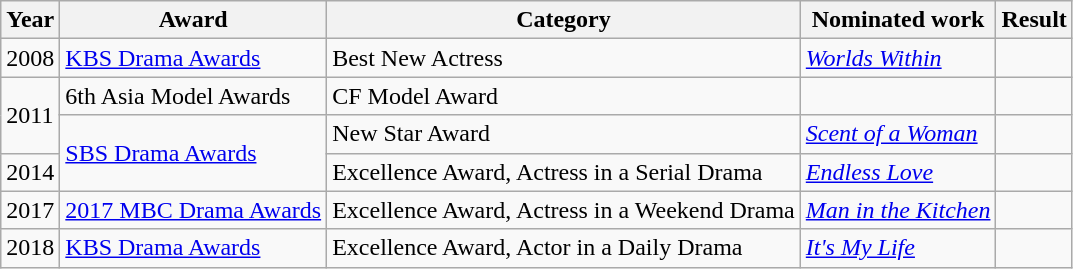<table class="wikitable">
<tr>
<th>Year</th>
<th>Award</th>
<th>Category</th>
<th>Nominated work</th>
<th>Result</th>
</tr>
<tr>
<td>2008</td>
<td><a href='#'>KBS Drama Awards</a></td>
<td>Best New Actress</td>
<td><em><a href='#'>Worlds Within</a></em></td>
<td></td>
</tr>
<tr>
<td rowspan=2>2011</td>
<td>6th Asia Model Awards</td>
<td>CF Model Award</td>
<td></td>
<td></td>
</tr>
<tr>
<td rowspan="2"><a href='#'>SBS Drama Awards</a></td>
<td>New Star Award</td>
<td><em><a href='#'>Scent of a Woman</a></em></td>
<td></td>
</tr>
<tr>
<td>2014</td>
<td>Excellence Award, Actress in a Serial Drama</td>
<td><em><a href='#'>Endless Love</a></em></td>
<td></td>
</tr>
<tr>
<td>2017</td>
<td><a href='#'>2017 MBC Drama Awards</a></td>
<td>Excellence Award, Actress in a Weekend Drama</td>
<td><em><a href='#'>Man in the Kitchen</a></em></td>
<td></td>
</tr>
<tr>
<td>2018</td>
<td><a href='#'>KBS Drama Awards</a></td>
<td>Excellence Award, Actor in a Daily Drama</td>
<td><em><a href='#'>It's My Life</a></em></td>
<td></td>
</tr>
</table>
